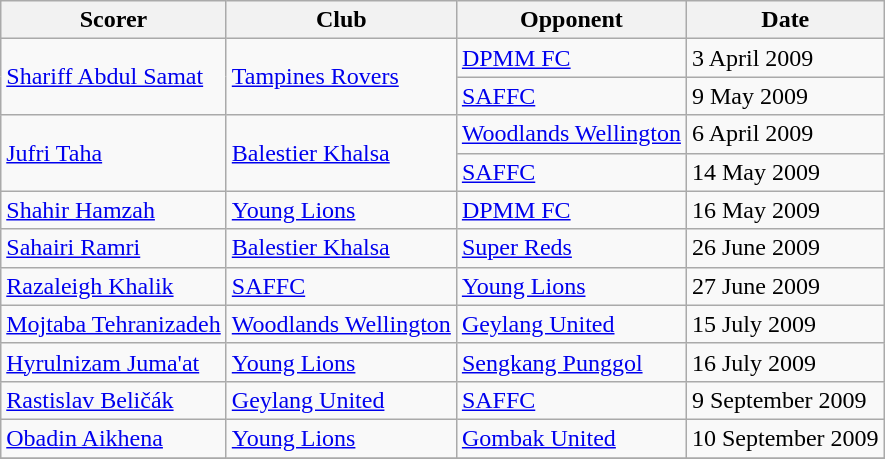<table class="wikitable">
<tr>
<th>Scorer</th>
<th>Club</th>
<th>Opponent</th>
<th>Date</th>
</tr>
<tr>
<td rowspan=2><a href='#'>Shariff Abdul Samat</a></td>
<td rowspan=2><a href='#'>Tampines Rovers</a></td>
<td> <a href='#'>DPMM FC</a></td>
<td>3 April 2009</td>
</tr>
<tr>
<td><a href='#'>SAFFC</a></td>
<td>9 May 2009</td>
</tr>
<tr>
<td rowspan=2><a href='#'>Jufri Taha</a></td>
<td rowspan=2><a href='#'>Balestier Khalsa</a></td>
<td><a href='#'>Woodlands Wellington</a></td>
<td>6 April 2009</td>
</tr>
<tr>
<td><a href='#'>SAFFC</a></td>
<td>14 May 2009</td>
</tr>
<tr>
<td><a href='#'>Shahir Hamzah</a></td>
<td> <a href='#'>Young Lions</a></td>
<td> <a href='#'>DPMM FC</a></td>
<td>16 May 2009</td>
</tr>
<tr>
<td><a href='#'>Sahairi Ramri</a></td>
<td><a href='#'>Balestier Khalsa</a></td>
<td><a href='#'>Super Reds</a></td>
<td>26 June 2009</td>
</tr>
<tr>
<td><a href='#'>Razaleigh Khalik</a></td>
<td><a href='#'>SAFFC</a></td>
<td> <a href='#'>Young Lions</a></td>
<td>27 June 2009</td>
</tr>
<tr>
<td> <a href='#'>Mojtaba Tehranizadeh</a></td>
<td><a href='#'>Woodlands Wellington</a></td>
<td><a href='#'>Geylang United</a></td>
<td>15 July 2009</td>
</tr>
<tr>
<td><a href='#'>Hyrulnizam Juma'at</a></td>
<td> <a href='#'>Young Lions</a></td>
<td><a href='#'>Sengkang Punggol</a></td>
<td>16 July 2009</td>
</tr>
<tr>
<td> <a href='#'>Rastislav Beličák</a></td>
<td><a href='#'>Geylang United</a></td>
<td><a href='#'>SAFFC</a></td>
<td>9 September 2009</td>
</tr>
<tr>
<td> <a href='#'>Obadin Aikhena</a></td>
<td> <a href='#'>Young Lions</a></td>
<td><a href='#'>Gombak United</a></td>
<td>10 September 2009</td>
</tr>
<tr>
</tr>
</table>
